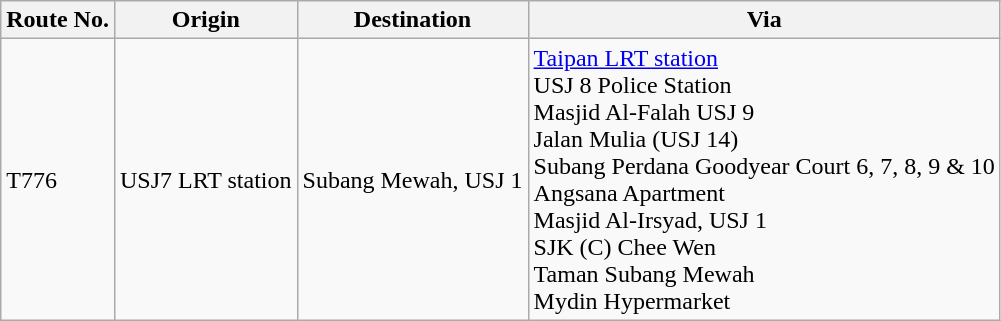<table class="wikitable">
<tr>
<th>Route No.</th>
<th>Origin</th>
<th>Destination</th>
<th>Via</th>
</tr>
<tr>
<td>T776</td>
<td> USJ7 LRT station</td>
<td>Subang Mewah, USJ 1</td>
<td> <a href='#'>Taipan LRT station</a><br>USJ 8 Police Station<br>Masjid Al-Falah USJ 9<br>Jalan Mulia (USJ 14)<br> Subang Perdana Goodyear Court 6, 7, 8, 9 & 10<br>Angsana Apartment<br>Masjid Al-Irsyad, USJ 1<br>SJK (C) Chee Wen<br>Taman Subang Mewah<br>Mydin Hypermarket</td>
</tr>
</table>
